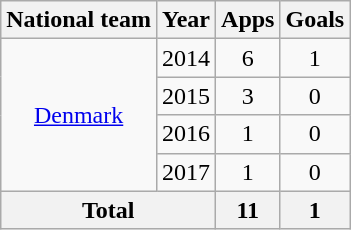<table class="wikitable" style="text-align:center">
<tr>
<th>National team</th>
<th>Year</th>
<th>Apps</th>
<th>Goals</th>
</tr>
<tr>
<td rowspan="4"><a href='#'>Denmark</a></td>
<td>2014</td>
<td>6</td>
<td>1</td>
</tr>
<tr>
<td>2015</td>
<td>3</td>
<td>0</td>
</tr>
<tr>
<td>2016</td>
<td>1</td>
<td>0</td>
</tr>
<tr>
<td>2017</td>
<td>1</td>
<td>0</td>
</tr>
<tr>
<th colspan="2">Total</th>
<th>11</th>
<th>1</th>
</tr>
</table>
